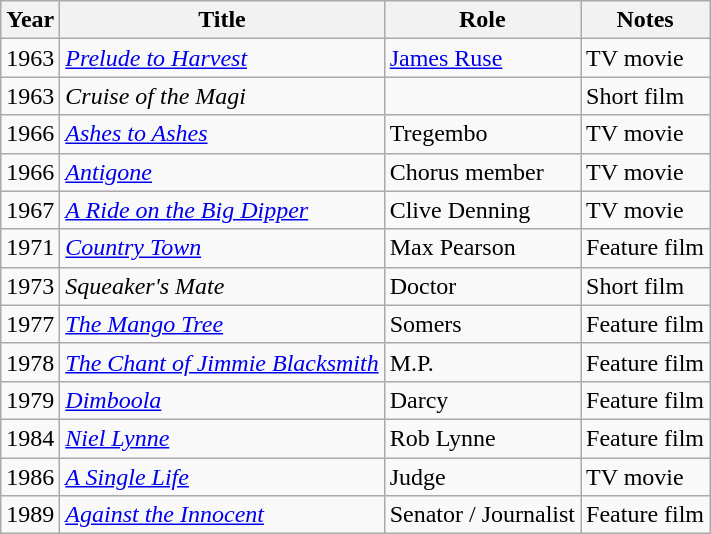<table class="wikitable sortable">
<tr>
<th>Year</th>
<th>Title</th>
<th>Role</th>
<th class="unsortable">Notes</th>
</tr>
<tr>
<td>1963</td>
<td><em><a href='#'>Prelude to Harvest</a></em></td>
<td><a href='#'>James Ruse</a></td>
<td>TV movie</td>
</tr>
<tr>
<td>1963</td>
<td><em>Cruise of the Magi</em></td>
<td></td>
<td>Short film</td>
</tr>
<tr>
<td>1966</td>
<td><em><a href='#'>Ashes to Ashes</a></em></td>
<td>Tregembo</td>
<td>TV movie</td>
</tr>
<tr>
<td>1966</td>
<td><em><a href='#'>Antigone</a></em></td>
<td>Chorus member</td>
<td>TV movie</td>
</tr>
<tr>
<td>1967</td>
<td><em><a href='#'>A Ride on the Big Dipper</a></em></td>
<td>Clive Denning</td>
<td>TV movie</td>
</tr>
<tr>
<td>1971</td>
<td><em><a href='#'>Country Town</a></em></td>
<td>Max Pearson</td>
<td>Feature film</td>
</tr>
<tr>
<td>1973</td>
<td><em>Squeaker's Mate</em></td>
<td>Doctor</td>
<td>Short film</td>
</tr>
<tr>
<td>1977</td>
<td><em><a href='#'>The Mango Tree</a></em></td>
<td>Somers</td>
<td>Feature film</td>
</tr>
<tr>
<td>1978</td>
<td><em><a href='#'>The Chant of Jimmie Blacksmith</a></em></td>
<td>M.P.</td>
<td>Feature film</td>
</tr>
<tr>
<td>1979</td>
<td><em><a href='#'>Dimboola</a></em></td>
<td>Darcy</td>
<td>Feature film</td>
</tr>
<tr>
<td>1984</td>
<td><em><a href='#'>Niel Lynne</a></em></td>
<td>Rob Lynne</td>
<td>Feature film</td>
</tr>
<tr>
<td>1986</td>
<td><em><a href='#'>A Single Life</a></em></td>
<td>Judge</td>
<td>TV movie</td>
</tr>
<tr>
<td>1989</td>
<td><em><a href='#'>Against the Innocent</a></em></td>
<td>Senator / Journalist</td>
<td>Feature film</td>
</tr>
</table>
